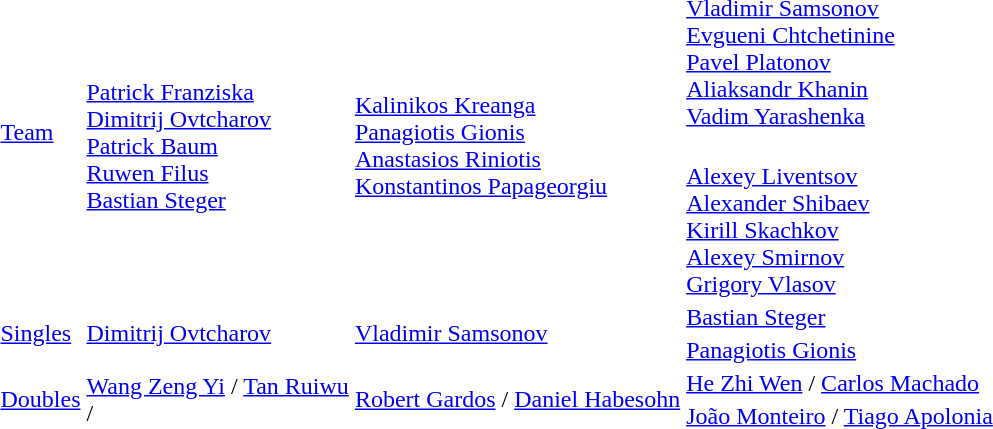<table>
<tr>
<td rowspan=2><a href='#'>Team</a></td>
<td rowspan=2><br><a href='#'>Patrick Franziska</a><br><a href='#'>Dimitrij Ovtcharov</a><br><a href='#'>Patrick Baum</a><br><a href='#'>Ruwen Filus</a><br><a href='#'>Bastian Steger</a></td>
<td rowspan=2><br><a href='#'>Kalinikos Kreanga</a><br><a href='#'>Panagiotis Gionis</a><br><a href='#'>Anastasios Riniotis</a><br><a href='#'>Konstantinos Papageorgiu</a></td>
<td><br><a href='#'>Vladimir Samsonov</a><br><a href='#'>Evgueni Chtchetinine</a><br><a href='#'>Pavel Platonov</a><br><a href='#'>Aliaksandr Khanin</a><br><a href='#'>Vadim Yarashenka</a></td>
</tr>
<tr>
<td><br><a href='#'>Alexey Liventsov</a><br><a href='#'>Alexander Shibaev</a><br><a href='#'>Kirill Skachkov</a><br><a href='#'>Alexey Smirnov</a><br><a href='#'>Grigory Vlasov</a></td>
</tr>
<tr>
<td rowspan=2><a href='#'>Singles</a></td>
<td rowspan=2><a href='#'>Dimitrij Ovtcharov</a><br></td>
<td rowspan=2><a href='#'>Vladimir Samsonov</a><br></td>
<td><a href='#'>Bastian Steger</a><br></td>
</tr>
<tr>
<td><a href='#'>Panagiotis Gionis</a><br></td>
</tr>
<tr>
<td rowspan=2><a href='#'>Doubles</a></td>
<td rowspan=2><a href='#'>Wang Zeng Yi</a> / <a href='#'>Tan Ruiwu</a><br> / </td>
<td rowspan=2><a href='#'>Robert Gardos</a> / <a href='#'>Daniel Habesohn</a><br></td>
<td><a href='#'>He Zhi Wen</a> / <a href='#'>Carlos Machado</a><br></td>
</tr>
<tr>
<td><a href='#'>João Monteiro</a> / <a href='#'>Tiago Apolonia</a><br></td>
</tr>
</table>
